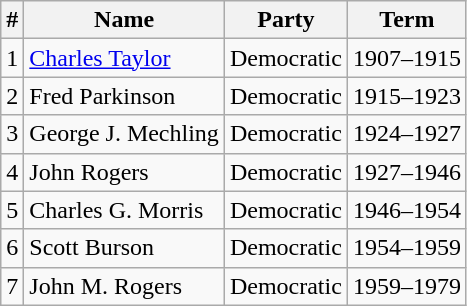<table class="wikitable">
<tr>
<th>#</th>
<th>Name</th>
<th>Party</th>
<th>Term</th>
</tr>
<tr>
<td>1</td>
<td><a href='#'>Charles Taylor</a></td>
<td>Democratic</td>
<td>1907–1915</td>
</tr>
<tr>
<td>2</td>
<td>Fred Parkinson</td>
<td>Democratic</td>
<td>1915–1923</td>
</tr>
<tr>
<td>3</td>
<td>George J. Mechling</td>
<td>Democratic</td>
<td>1924–1927</td>
</tr>
<tr>
<td>4</td>
<td>John Rogers</td>
<td>Democratic</td>
<td>1927–1946</td>
</tr>
<tr>
<td>5</td>
<td>Charles G. Morris</td>
<td>Democratic</td>
<td>1946–1954</td>
</tr>
<tr>
<td>6</td>
<td>Scott Burson</td>
<td>Democratic</td>
<td>1954–1959</td>
</tr>
<tr>
<td>7</td>
<td>John M. Rogers</td>
<td>Democratic</td>
<td>1959–1979</td>
</tr>
</table>
